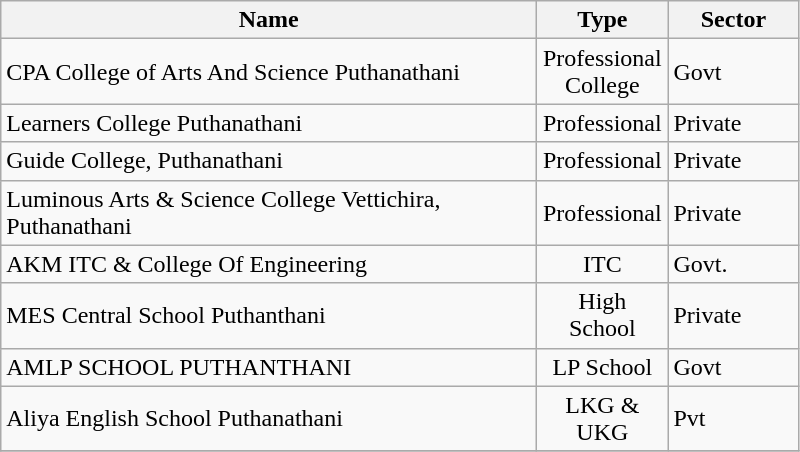<table class="wikitable" border="1">
<tr>
<th style="width:350px;">Name</th>
<th style="width:80px;">Type</th>
<th style="width:80px;">Sector</th>
</tr>
<tr>
<td>CPA College of Arts And Science Puthanathani</td>
<td style="text-align: center;">Professional College</td>
<td>Govt</td>
</tr>
<tr>
<td>Learners College Puthanathani</td>
<td style="text-align: center;">Professional</td>
<td>Private</td>
</tr>
<tr>
<td>Guide College, Puthanathani</td>
<td style="text-align: center;">Professional</td>
<td>Private</td>
</tr>
<tr>
<td>Luminous Arts & Science College Vettichira, Puthanathani</td>
<td style="text-align: center;">Professional</td>
<td>Private</td>
</tr>
<tr>
<td>AKM ITC & College Of Engineering</td>
<td style="text-align: center;">ITC</td>
<td>Govt.</td>
</tr>
<tr>
<td>MES Central School Puthanthani</td>
<td style="text-align: center;">High School</td>
<td>Private</td>
</tr>
<tr>
<td>AMLP SCHOOL PUTHANTHANI</td>
<td style="text-align: center;">LP School</td>
<td>Govt</td>
</tr>
<tr>
<td>Aliya English School Puthanathani</td>
<td style="text-align: center;">LKG & UKG</td>
<td>Pvt</td>
</tr>
<tr>
</tr>
</table>
